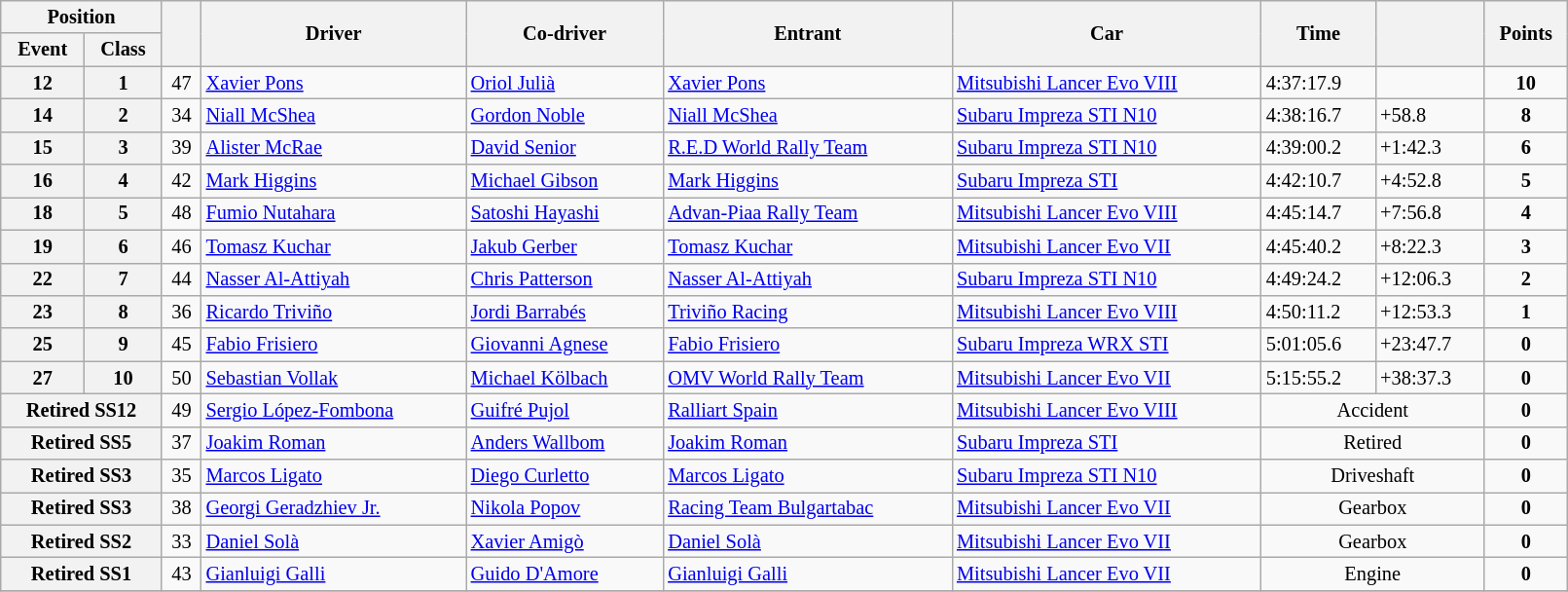<table class="wikitable" width=85% style="font-size: 85%;">
<tr>
<th colspan="2">Position</th>
<th rowspan="2"></th>
<th rowspan="2">Driver</th>
<th rowspan="2">Co-driver</th>
<th rowspan="2">Entrant</th>
<th rowspan="2">Car</th>
<th rowspan="2">Time</th>
<th rowspan="2"></th>
<th rowspan="2">Points</th>
</tr>
<tr>
<th>Event</th>
<th>Class</th>
</tr>
<tr>
<th>12</th>
<th>1</th>
<td align="center">47</td>
<td> <a href='#'>Xavier Pons</a></td>
<td> <a href='#'>Oriol Julià</a></td>
<td> <a href='#'>Xavier Pons</a></td>
<td><a href='#'>Mitsubishi Lancer Evo VIII</a></td>
<td>4:37:17.9</td>
<td></td>
<td align="center"><strong>10</strong></td>
</tr>
<tr>
<th>14</th>
<th>2</th>
<td align="center">34</td>
<td> <a href='#'>Niall McShea</a></td>
<td> <a href='#'>Gordon Noble</a></td>
<td> <a href='#'>Niall McShea</a></td>
<td><a href='#'>Subaru Impreza STI N10</a></td>
<td>4:38:16.7</td>
<td>+58.8</td>
<td align="center"><strong>8</strong></td>
</tr>
<tr>
<th>15</th>
<th>3</th>
<td align="center">39</td>
<td> <a href='#'>Alister McRae</a></td>
<td> <a href='#'>David Senior</a></td>
<td> <a href='#'>R.E.D World Rally Team</a></td>
<td><a href='#'>Subaru Impreza STI N10</a></td>
<td>4:39:00.2</td>
<td>+1:42.3</td>
<td align="center"><strong>6</strong></td>
</tr>
<tr>
<th>16</th>
<th>4</th>
<td align="center">42</td>
<td> <a href='#'>Mark Higgins</a></td>
<td> <a href='#'>Michael Gibson</a></td>
<td> <a href='#'>Mark Higgins</a></td>
<td><a href='#'>Subaru Impreza STI</a></td>
<td>4:42:10.7</td>
<td>+4:52.8</td>
<td align="center"><strong>5</strong></td>
</tr>
<tr>
<th>18</th>
<th>5</th>
<td align="center">48</td>
<td> <a href='#'>Fumio Nutahara</a></td>
<td> <a href='#'>Satoshi Hayashi</a></td>
<td> <a href='#'>Advan-Piaa Rally Team</a></td>
<td><a href='#'>Mitsubishi Lancer Evo VIII</a></td>
<td>4:45:14.7</td>
<td>+7:56.8</td>
<td align="center"><strong>4</strong></td>
</tr>
<tr>
<th>19</th>
<th>6</th>
<td align="center">46</td>
<td> <a href='#'>Tomasz Kuchar</a></td>
<td> <a href='#'>Jakub Gerber</a></td>
<td> <a href='#'>Tomasz Kuchar</a></td>
<td><a href='#'>Mitsubishi Lancer Evo VII</a></td>
<td>4:45:40.2</td>
<td>+8:22.3</td>
<td align="center"><strong>3</strong></td>
</tr>
<tr>
<th>22</th>
<th>7</th>
<td align="center">44</td>
<td> <a href='#'>Nasser Al-Attiyah</a></td>
<td> <a href='#'>Chris Patterson</a></td>
<td> <a href='#'>Nasser Al-Attiyah</a></td>
<td><a href='#'>Subaru Impreza STI N10</a></td>
<td>4:49:24.2</td>
<td>+12:06.3</td>
<td align="center"><strong>2</strong></td>
</tr>
<tr>
<th>23</th>
<th>8</th>
<td align="center">36</td>
<td> <a href='#'>Ricardo Triviño</a></td>
<td> <a href='#'>Jordi Barrabés</a></td>
<td> <a href='#'>Triviño Racing</a></td>
<td><a href='#'>Mitsubishi Lancer Evo VIII</a></td>
<td>4:50:11.2</td>
<td>+12:53.3</td>
<td align="center"><strong>1</strong></td>
</tr>
<tr>
<th>25</th>
<th>9</th>
<td align="center">45</td>
<td> <a href='#'>Fabio Frisiero</a></td>
<td> <a href='#'>Giovanni Agnese</a></td>
<td> <a href='#'>Fabio Frisiero</a></td>
<td><a href='#'>Subaru Impreza WRX STI</a></td>
<td>5:01:05.6</td>
<td>+23:47.7</td>
<td align="center"><strong>0</strong></td>
</tr>
<tr>
<th>27</th>
<th>10</th>
<td align="center">50</td>
<td> <a href='#'>Sebastian Vollak</a></td>
<td> <a href='#'>Michael Kölbach</a></td>
<td> <a href='#'>OMV World Rally Team</a></td>
<td><a href='#'>Mitsubishi Lancer Evo VII</a></td>
<td>5:15:55.2</td>
<td>+38:37.3</td>
<td align="center"><strong>0</strong></td>
</tr>
<tr>
<th colspan="2">Retired SS12</th>
<td align="center">49</td>
<td> <a href='#'>Sergio López-Fombona</a></td>
<td> <a href='#'>Guifré Pujol</a></td>
<td> <a href='#'>Ralliart Spain</a></td>
<td><a href='#'>Mitsubishi Lancer Evo VIII</a></td>
<td align="center" colspan="2">Accident</td>
<td align="center"><strong>0</strong></td>
</tr>
<tr>
<th colspan="2">Retired SS5</th>
<td align="center">37</td>
<td> <a href='#'>Joakim Roman</a></td>
<td> <a href='#'>Anders Wallbom</a></td>
<td> <a href='#'>Joakim Roman</a></td>
<td><a href='#'>Subaru Impreza STI</a></td>
<td align="center" colspan="2">Retired</td>
<td align="center"><strong>0</strong></td>
</tr>
<tr>
<th colspan="2">Retired SS3</th>
<td align="center">35</td>
<td> <a href='#'>Marcos Ligato</a></td>
<td> <a href='#'>Diego Curletto</a></td>
<td> <a href='#'>Marcos Ligato</a></td>
<td><a href='#'>Subaru Impreza STI N10</a></td>
<td align="center" colspan="2">Driveshaft</td>
<td align="center"><strong>0</strong></td>
</tr>
<tr>
<th colspan="2">Retired SS3</th>
<td align="center">38</td>
<td> <a href='#'>Georgi Geradzhiev Jr.</a></td>
<td> <a href='#'>Nikola Popov</a></td>
<td> <a href='#'>Racing Team Bulgartabac</a></td>
<td><a href='#'>Mitsubishi Lancer Evo VII</a></td>
<td align="center" colspan="2">Gearbox</td>
<td align="center"><strong>0</strong></td>
</tr>
<tr>
<th colspan="2">Retired SS2</th>
<td align="center">33</td>
<td> <a href='#'>Daniel Solà</a></td>
<td> <a href='#'>Xavier Amigò</a></td>
<td> <a href='#'>Daniel Solà</a></td>
<td><a href='#'>Mitsubishi Lancer Evo VII</a></td>
<td align="center" colspan="2">Gearbox</td>
<td align="center"><strong>0</strong></td>
</tr>
<tr>
<th colspan="2">Retired SS1</th>
<td align="center">43</td>
<td> <a href='#'>Gianluigi Galli</a></td>
<td> <a href='#'>Guido D'Amore</a></td>
<td> <a href='#'>Gianluigi Galli</a></td>
<td><a href='#'>Mitsubishi Lancer Evo VII</a></td>
<td align="center" colspan="2">Engine</td>
<td align="center"><strong>0</strong></td>
</tr>
<tr>
</tr>
</table>
